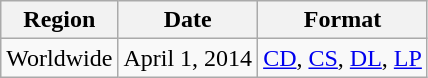<table class="wikitable">
<tr>
<th>Region</th>
<th>Date</th>
<th>Format</th>
</tr>
<tr>
<td>Worldwide</td>
<td>April 1, 2014</td>
<td><a href='#'>CD</a>, <a href='#'>CS</a>, <a href='#'>DL</a>, <a href='#'>LP</a></td>
</tr>
</table>
